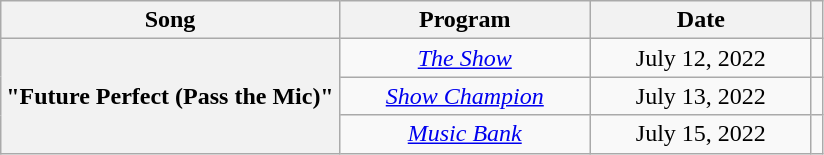<table class="wikitable sortable plainrowheaders" style="text-align:center;">
<tr>
<th>Song</th>
<th width="160">Program</th>
<th width="140">Date</th>
<th class="unsortable"></th>
</tr>
<tr>
<th scope="row" rowspan="3">"Future Perfect (Pass the Mic)"</th>
<td><em><a href='#'>The Show</a></em></td>
<td>July 12, 2022</td>
<td></td>
</tr>
<tr>
<td><em><a href='#'>Show Champion</a></em></td>
<td>July 13, 2022</td>
<td></td>
</tr>
<tr>
<td><em><a href='#'>Music Bank</a></em></td>
<td>July 15, 2022</td>
<td></td>
</tr>
</table>
